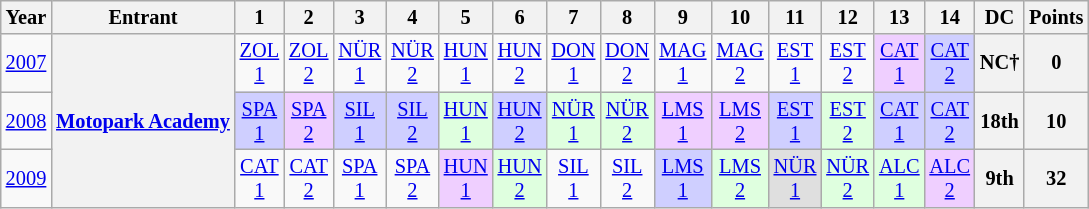<table class="wikitable" style="text-align:center; font-size:85%">
<tr>
<th>Year</th>
<th>Entrant</th>
<th>1</th>
<th>2</th>
<th>3</th>
<th>4</th>
<th>5</th>
<th>6</th>
<th>7</th>
<th>8</th>
<th>9</th>
<th>10</th>
<th>11</th>
<th>12</th>
<th>13</th>
<th>14</th>
<th>DC</th>
<th>Points</th>
</tr>
<tr>
<td><a href='#'>2007</a></td>
<th rowspan="3"><a href='#'>Motopark Academy</a></th>
<td style="background:#;"><a href='#'>ZOL<br>1</a><br></td>
<td style="background:#;"><a href='#'>ZOL<br>2</a><br></td>
<td style="background:#;"><a href='#'>NÜR<br>1</a><br></td>
<td style="background:#;"><a href='#'>NÜR<br>2</a><br></td>
<td style="background:#;"><a href='#'>HUN<br>1</a><br></td>
<td style="background:#;"><a href='#'>HUN<br>2</a><br></td>
<td style="background:#;"><a href='#'>DON<br>1</a><br></td>
<td style="background:#;"><a href='#'>DON<br>2</a><br></td>
<td style="background:#;"><a href='#'>MAG<br>1</a><br></td>
<td style="background:#;"><a href='#'>MAG<br>2</a><br></td>
<td style="background:#;"><a href='#'>EST<br>1</a><br></td>
<td style="background:#;"><a href='#'>EST<br>2</a><br></td>
<td style="background:#efcfff;"><a href='#'>CAT<br>1</a><br></td>
<td style="background:#cfcfff;"><a href='#'>CAT<br>2</a><br></td>
<th>NC†</th>
<th>0</th>
</tr>
<tr>
<td><a href='#'>2008</a></td>
<td style="background:#cfcfff;"><a href='#'>SPA<br>1</a><br></td>
<td style="background:#efcfff;"><a href='#'>SPA<br>2</a><br></td>
<td style="background:#cfcfff;"><a href='#'>SIL<br>1</a><br></td>
<td style="background:#cfcfff;"><a href='#'>SIL<br>2</a><br></td>
<td style="background:#dfffdf;"><a href='#'>HUN<br>1</a><br></td>
<td style="background:#cfcfff;"><a href='#'>HUN<br>2</a><br></td>
<td style="background:#dfffdf;"><a href='#'>NÜR<br>1</a><br></td>
<td style="background:#dfffdf;"><a href='#'>NÜR<br>2</a><br></td>
<td style="background:#efcfff;"><a href='#'>LMS<br>1</a><br></td>
<td style="background:#efcfff;"><a href='#'>LMS<br>2</a><br></td>
<td style="background:#cfcfff;"><a href='#'>EST<br>1</a><br></td>
<td style="background:#dfffdf;"><a href='#'>EST<br>2</a><br></td>
<td style="background:#cfcfff;"><a href='#'>CAT<br>1</a><br></td>
<td style="background:#cfcfff;"><a href='#'>CAT<br>2</a><br></td>
<th>18th</th>
<th>10</th>
</tr>
<tr>
<td><a href='#'>2009</a></td>
<td style="background:#;"><a href='#'>CAT<br>1</a><br></td>
<td style="background:#;"><a href='#'>CAT<br>2</a><br></td>
<td style="background:#;"><a href='#'>SPA<br>1</a><br></td>
<td style="background:#"><a href='#'>SPA<br>2</a><br></td>
<td style="background:#efcfff;"><a href='#'>HUN<br>1</a><br></td>
<td style="background:#dfffdf;"><a href='#'>HUN<br>2</a><br></td>
<td style="background:#;"><a href='#'>SIL<br>1</a><br></td>
<td style="background:#;"><a href='#'>SIL<br>2</a><br></td>
<td style="background:#cfcfff;"><a href='#'>LMS<br>1</a><br></td>
<td style="background:#dfffdf;"><a href='#'>LMS<br>2</a><br></td>
<td style="background:#dfdfdf;"><a href='#'>NÜR<br>1</a><br></td>
<td style="background:#dfffdf;"><a href='#'>NÜR<br>2</a><br></td>
<td style="background:#dfffdf;"><a href='#'>ALC<br>1</a><br></td>
<td style="background:#efcfff;"><a href='#'>ALC<br>2</a><br></td>
<th>9th</th>
<th>32</th>
</tr>
</table>
